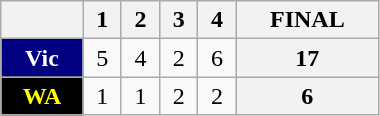<table class=wikitable style="width:20%;15%;15%;15%;15%;20%">
<tr>
<th></th>
<th>1</th>
<th>2</th>
<th>3</th>
<th>4</th>
<th>FINAL</th>
</tr>
<tr>
<th style="background:navy; color:white">Vic</th>
<td align=center>5</td>
<td align=center>4</td>
<td align=center>2</td>
<td align=center>6</td>
<th>17</th>
</tr>
<tr>
<th style="background:black; color:yellow">WA</th>
<td align=center>1</td>
<td align=center>1</td>
<td align=center>2</td>
<td align=center>2</td>
<th>6</th>
</tr>
</table>
